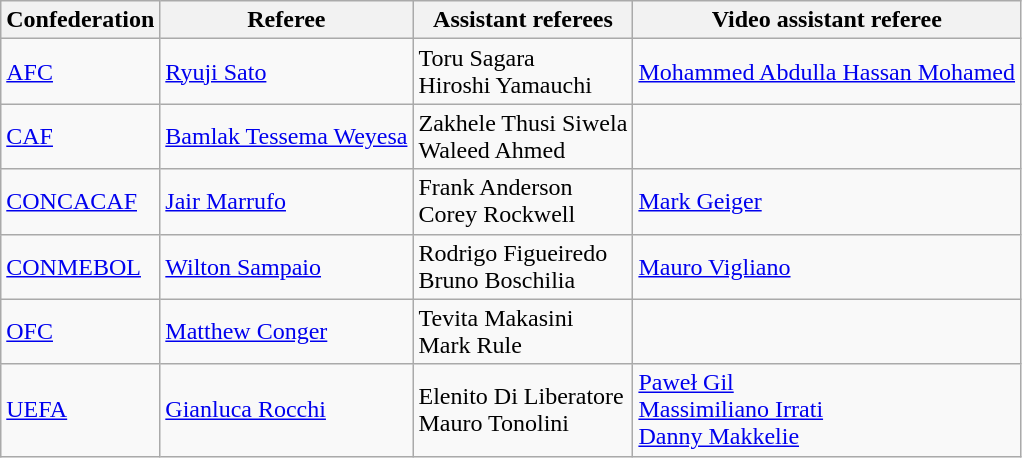<table class="wikitable">
<tr>
<th>Confederation</th>
<th>Referee</th>
<th>Assistant referees</th>
<th>Video assistant referee</th>
</tr>
<tr>
<td><a href='#'>AFC</a></td>
<td> <a href='#'>Ryuji Sato</a></td>
<td> Toru Sagara<br> Hiroshi Yamauchi</td>
<td> <a href='#'>Mohammed Abdulla Hassan Mohamed</a></td>
</tr>
<tr>
<td><a href='#'>CAF</a></td>
<td> <a href='#'>Bamlak Tessema Weyesa</a></td>
<td> Zakhele Thusi Siwela<br> Waleed Ahmed</td>
<td></td>
</tr>
<tr>
<td><a href='#'>CONCACAF</a></td>
<td> <a href='#'>Jair Marrufo</a></td>
<td> Frank Anderson<br> Corey Rockwell</td>
<td> <a href='#'>Mark Geiger</a></td>
</tr>
<tr>
<td><a href='#'>CONMEBOL</a></td>
<td> <a href='#'>Wilton Sampaio</a></td>
<td> Rodrigo Figueiredo<br> Bruno Boschilia</td>
<td> <a href='#'>Mauro Vigliano</a></td>
</tr>
<tr>
<td><a href='#'>OFC</a></td>
<td> <a href='#'>Matthew Conger</a></td>
<td> Tevita Makasini<br> Mark Rule</td>
<td></td>
</tr>
<tr>
<td><a href='#'>UEFA</a></td>
<td> <a href='#'>Gianluca Rocchi</a></td>
<td> Elenito Di Liberatore<br> Mauro Tonolini</td>
<td> <a href='#'>Paweł Gil</a><br> <a href='#'>Massimiliano Irrati</a><br> <a href='#'>Danny Makkelie</a></td>
</tr>
</table>
